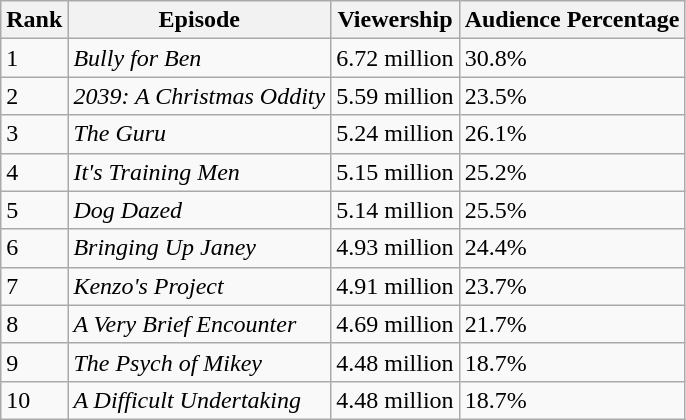<table class="wikitable">
<tr>
<th>Rank</th>
<th>Episode</th>
<th>Viewership</th>
<th>Audience Percentage</th>
</tr>
<tr>
<td>1</td>
<td><em>Bully for Ben</em></td>
<td>6.72 million</td>
<td>30.8%</td>
</tr>
<tr>
<td>2</td>
<td><em>2039: A Christmas Oddity</em></td>
<td>5.59 million</td>
<td>23.5%</td>
</tr>
<tr>
<td>3</td>
<td><em>The Guru</em></td>
<td>5.24 million</td>
<td>26.1%</td>
</tr>
<tr>
<td>4</td>
<td><em>It's Training Men</em></td>
<td>5.15 million</td>
<td>25.2%</td>
</tr>
<tr>
<td>5</td>
<td><em>Dog Dazed</em></td>
<td>5.14 million</td>
<td>25.5%</td>
</tr>
<tr>
<td>6</td>
<td><em>Bringing Up Janey</em></td>
<td>4.93 million</td>
<td>24.4%</td>
</tr>
<tr>
<td>7</td>
<td><em>Kenzo's Project</em></td>
<td>4.91 million</td>
<td>23.7%</td>
</tr>
<tr>
<td>8</td>
<td><em>A Very Brief Encounter</em></td>
<td>4.69 million</td>
<td>21.7%</td>
</tr>
<tr>
<td>9</td>
<td><em>The Psych of Mikey</em></td>
<td>4.48 million</td>
<td>18.7%</td>
</tr>
<tr>
<td>10</td>
<td><em>A Difficult Undertaking</em></td>
<td>4.48 million</td>
<td>18.7%</td>
</tr>
</table>
